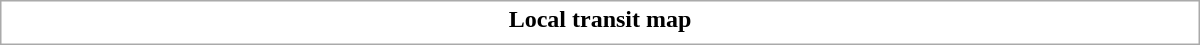<table class="collapsible collapsed" style="border:1px #aaa solid; width:50em; margin:0.2em auto">
<tr>
<th>Local transit map</th>
</tr>
<tr>
<td></td>
</tr>
</table>
